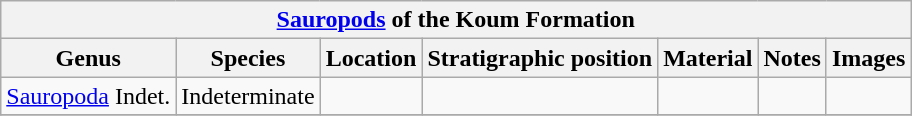<table class="wikitable" align="center">
<tr>
<th colspan="7" align="center"><a href='#'>Sauropods</a> of the Koum Formation</th>
</tr>
<tr>
<th>Genus</th>
<th>Species</th>
<th>Location</th>
<th>Stratigraphic position</th>
<th>Material</th>
<th>Notes</th>
<th>Images</th>
</tr>
<tr>
<td><a href='#'>Sauropoda</a> Indet.</td>
<td>Indeterminate</td>
<td></td>
<td></td>
<td></td>
<td></td>
<td></td>
</tr>
<tr>
</tr>
</table>
